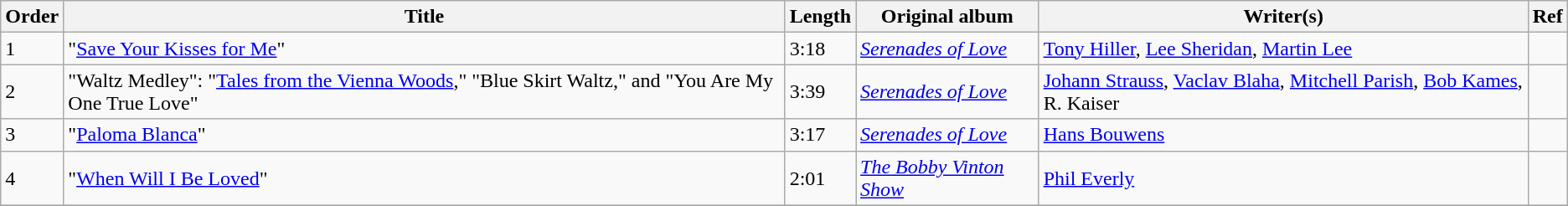<table class="wikitable">
<tr>
<th>Order</th>
<th>Title</th>
<th>Length</th>
<th>Original album</th>
<th>Writer(s)</th>
<th>Ref</th>
</tr>
<tr>
<td>1</td>
<td>"<a href='#'>Save Your Kisses for Me</a>"</td>
<td>3:18</td>
<td><em><a href='#'>Serenades of Love</a></em></td>
<td><a href='#'>Tony Hiller</a>, <a href='#'>Lee Sheridan</a>, <a href='#'>Martin Lee</a></td>
<td></td>
</tr>
<tr>
<td>2</td>
<td>"Waltz Medley": "<a href='#'>Tales from the Vienna Woods</a>," "Blue Skirt Waltz," and "You Are My One True Love"</td>
<td>3:39</td>
<td><em><a href='#'>Serenades of Love</a></em></td>
<td><a href='#'>Johann Strauss</a>, <a href='#'>Vaclav Blaha</a>, <a href='#'>Mitchell Parish</a>, <a href='#'>Bob Kames</a>, R. Kaiser</td>
<td></td>
</tr>
<tr>
<td>3</td>
<td>"<a href='#'>Paloma Blanca</a>"</td>
<td>3:17</td>
<td><em><a href='#'>Serenades of Love</a></em></td>
<td><a href='#'>Hans Bouwens</a></td>
<td></td>
</tr>
<tr>
<td>4</td>
<td>"<a href='#'>When Will I Be Loved</a>"</td>
<td>2:01</td>
<td><em><a href='#'>The Bobby Vinton Show</a></em></td>
<td><a href='#'>Phil Everly</a></td>
<td></td>
</tr>
<tr>
</tr>
</table>
